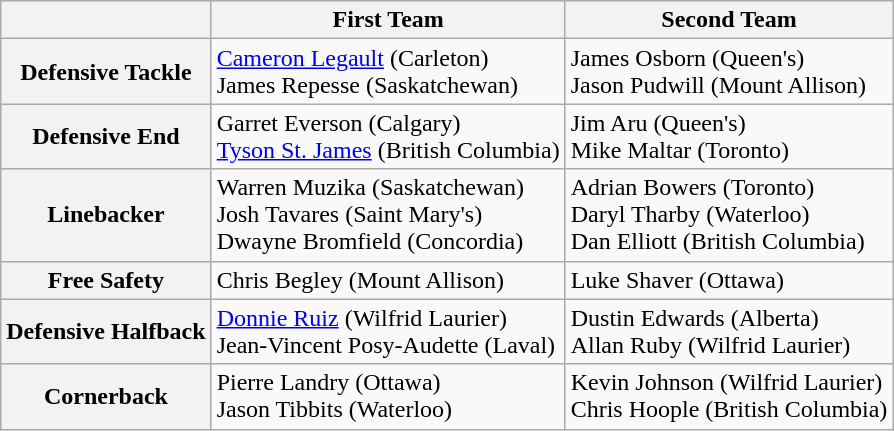<table class="wikitable">
<tr>
<th></th>
<th>First Team</th>
<th>Second Team</th>
</tr>
<tr>
<th>Defensive Tackle</th>
<td><a href='#'>Cameron Legault</a> (Carleton)<br>James Repesse (Saskatchewan)</td>
<td>James Osborn (Queen's)<br>Jason Pudwill (Mount Allison)</td>
</tr>
<tr>
<th>Defensive End</th>
<td>Garret Everson (Calgary)<br><a href='#'>Tyson St. James</a> (British Columbia)</td>
<td>Jim Aru (Queen's)<br>Mike Maltar (Toronto)</td>
</tr>
<tr>
<th>Linebacker</th>
<td>Warren Muzika (Saskatchewan)<br>Josh Tavares (Saint Mary's)<br>Dwayne Bromfield (Concordia)</td>
<td>Adrian Bowers (Toronto)<br>Daryl Tharby (Waterloo)<br>Dan Elliott (British Columbia)</td>
</tr>
<tr>
<th>Free Safety</th>
<td>Chris Begley (Mount Allison)</td>
<td>Luke Shaver (Ottawa)</td>
</tr>
<tr>
<th>Defensive Halfback</th>
<td><a href='#'>Donnie Ruiz</a> (Wilfrid Laurier)<br>Jean-Vincent Posy-Audette (Laval)</td>
<td>Dustin Edwards (Alberta)<br>Allan Ruby (Wilfrid Laurier)</td>
</tr>
<tr>
<th>Cornerback</th>
<td>Pierre Landry (Ottawa)<br>Jason Tibbits (Waterloo)</td>
<td>Kevin Johnson (Wilfrid Laurier)<br>Chris Hoople (British Columbia)</td>
</tr>
</table>
